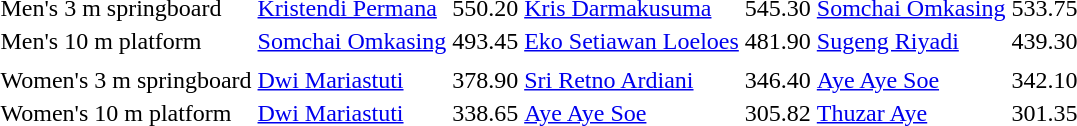<table>
<tr>
<td>Men's 3 m springboard</td>
<td> <a href='#'>Kristendi Permana</a></td>
<td>550.20</td>
<td> <a href='#'>Kris Darmakusuma</a></td>
<td>545.30</td>
<td> <a href='#'>Somchai Omkasing</a></td>
<td>533.75</td>
</tr>
<tr>
<td>Men's 10 m platform</td>
<td> <a href='#'>Somchai Omkasing</a></td>
<td>493.45</td>
<td> <a href='#'>Eko Setiawan Loeloes</a></td>
<td>481.90</td>
<td> <a href='#'>Sugeng Riyadi</a></td>
<td>439.30</td>
</tr>
<tr>
<td></td>
<td></td>
<td></td>
</tr>
<tr>
<td>Women's 3 m springboard</td>
<td> <a href='#'>Dwi Mariastuti</a></td>
<td>378.90</td>
<td> <a href='#'>Sri Retno Ardiani</a></td>
<td>346.40</td>
<td> <a href='#'>Aye Aye Soe</a></td>
<td>342.10</td>
</tr>
<tr>
<td>Women's 10 m platform</td>
<td> <a href='#'>Dwi Mariastuti</a></td>
<td>338.65</td>
<td> <a href='#'>Aye Aye Soe</a></td>
<td>305.82</td>
<td> <a href='#'>Thuzar Aye</a></td>
<td>301.35</td>
</tr>
</table>
